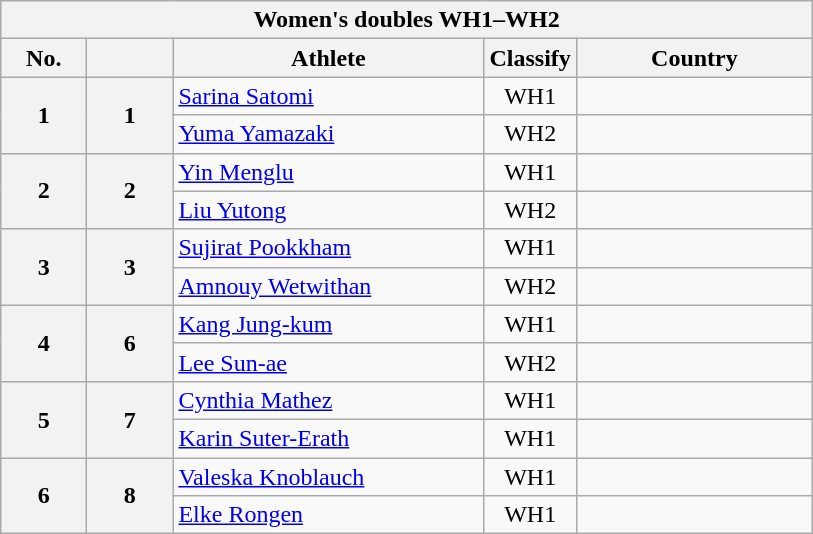<table class="wikitable">
<tr>
<th colspan="5">Women's doubles WH1–WH2</th>
</tr>
<tr>
<th width="50">No.</th>
<th width="50"></th>
<th width="200">Athlete</th>
<th width="50">Classify</th>
<th width="150">Country</th>
</tr>
<tr>
<th rowspan="2">1</th>
<th rowspan="2">1</th>
<td><a href='#'>Sarina Satomi</a></td>
<td align="center">WH1</td>
<td></td>
</tr>
<tr>
<td><a href='#'>Yuma Yamazaki</a></td>
<td align="center">WH2</td>
<td></td>
</tr>
<tr>
<th rowspan="2">2</th>
<th rowspan="2">2</th>
<td><a href='#'>Yin Menglu</a></td>
<td align="center">WH1</td>
<td></td>
</tr>
<tr>
<td><a href='#'>Liu Yutong</a></td>
<td align="center">WH2</td>
<td></td>
</tr>
<tr>
<th rowspan="2">3</th>
<th rowspan="2">3</th>
<td><a href='#'>Sujirat Pookkham</a></td>
<td align="center">WH1</td>
<td></td>
</tr>
<tr>
<td><a href='#'>Amnouy Wetwithan</a></td>
<td align="center">WH2</td>
<td></td>
</tr>
<tr>
<th rowspan="2">4</th>
<th rowspan="2">6</th>
<td><a href='#'>Kang Jung-kum</a></td>
<td align="center">WH1</td>
<td></td>
</tr>
<tr>
<td><a href='#'>Lee Sun-ae</a></td>
<td align="center">WH2</td>
<td></td>
</tr>
<tr>
<th rowspan="2">5</th>
<th rowspan="2">7</th>
<td><a href='#'>Cynthia Mathez</a></td>
<td align="center">WH1</td>
<td></td>
</tr>
<tr>
<td><a href='#'>Karin Suter-Erath</a></td>
<td align="center">WH1</td>
<td></td>
</tr>
<tr>
<th rowspan="2">6</th>
<th rowspan="2">8</th>
<td><a href='#'>Valeska Knoblauch</a></td>
<td align="center">WH1</td>
<td></td>
</tr>
<tr>
<td><a href='#'>Elke Rongen</a></td>
<td align="center">WH1</td>
<td></td>
</tr>
</table>
